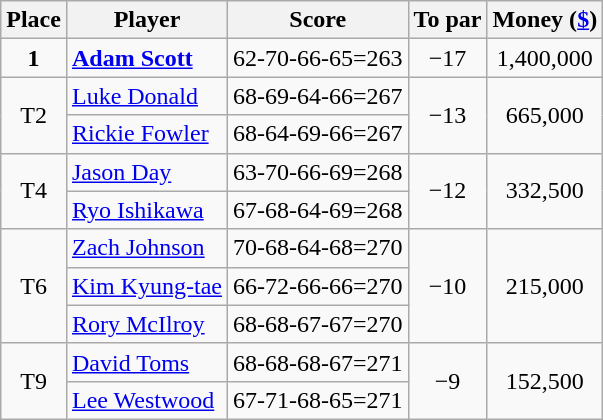<table class="wikitable">
<tr>
<th>Place</th>
<th>Player</th>
<th>Score</th>
<th>To par</th>
<th>Money (<a href='#'>$</a>)</th>
</tr>
<tr>
<td align="center"><strong>1</strong></td>
<td> <strong><a href='#'>Adam Scott</a></strong></td>
<td>62-70-66-65=263</td>
<td align="center">−17</td>
<td align=center>1,400,000</td>
</tr>
<tr>
<td rowspan="2" align="center">T2</td>
<td> <a href='#'>Luke Donald</a></td>
<td>68-69-64-66=267</td>
<td rowspan="2" align="center">−13</td>
<td rowspan=2 align=center>665,000</td>
</tr>
<tr>
<td> <a href='#'>Rickie Fowler</a></td>
<td>68-64-69-66=267</td>
</tr>
<tr>
<td rowspan="2" align="center">T4</td>
<td> <a href='#'>Jason Day</a></td>
<td>63-70-66-69=268</td>
<td rowspan="2" align="center">−12</td>
<td rowspan=2 align=center>332,500</td>
</tr>
<tr>
<td> <a href='#'>Ryo Ishikawa</a></td>
<td>67-68-64-69=268</td>
</tr>
<tr>
<td rowspan="3" align="center">T6</td>
<td> <a href='#'>Zach Johnson</a></td>
<td>70-68-64-68=270</td>
<td rowspan="3" align="center">−10</td>
<td rowspan=3 align=center>215,000</td>
</tr>
<tr>
<td> <a href='#'>Kim Kyung-tae</a></td>
<td>66-72-66-66=270</td>
</tr>
<tr>
<td> <a href='#'>Rory McIlroy</a></td>
<td>68-68-67-67=270</td>
</tr>
<tr>
<td rowspan="2" align="center">T9</td>
<td> <a href='#'>David Toms</a></td>
<td>68-68-68-67=271</td>
<td rowspan="2" align="center">−9</td>
<td rowspan=2 align=center>152,500</td>
</tr>
<tr>
<td> <a href='#'>Lee Westwood</a></td>
<td>67-71-68-65=271</td>
</tr>
</table>
